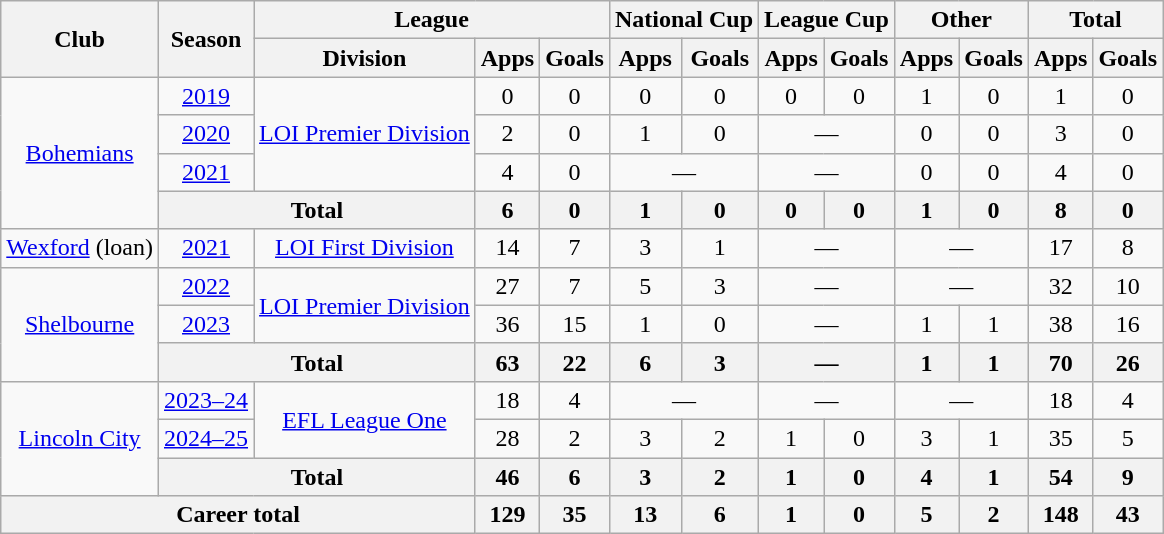<table class="wikitable" style="text-align:center">
<tr>
<th rowspan=2>Club</th>
<th rowspan=2>Season</th>
<th colspan=3>League</th>
<th colspan=2>National Cup</th>
<th colspan=2>League Cup</th>
<th colspan=2>Other</th>
<th colspan=2>Total</th>
</tr>
<tr>
<th>Division</th>
<th>Apps</th>
<th>Goals</th>
<th>Apps</th>
<th>Goals</th>
<th>Apps</th>
<th>Goals</th>
<th>Apps</th>
<th>Goals</th>
<th>Apps</th>
<th>Goals</th>
</tr>
<tr>
<td rowspan="4"><a href='#'>Bohemians</a></td>
<td><a href='#'>2019</a></td>
<td rowspan="3"><a href='#'>LOI Premier Division</a></td>
<td>0</td>
<td>0</td>
<td>0</td>
<td>0</td>
<td>0</td>
<td>0</td>
<td>1</td>
<td>0</td>
<td>1</td>
<td>0</td>
</tr>
<tr>
<td><a href='#'>2020</a></td>
<td>2</td>
<td>0</td>
<td>1</td>
<td>0</td>
<td colspan="2">—</td>
<td>0</td>
<td>0</td>
<td>3</td>
<td>0</td>
</tr>
<tr>
<td><a href='#'>2021</a></td>
<td>4</td>
<td>0</td>
<td colspan="2">—</td>
<td colspan="2">—</td>
<td>0</td>
<td>0</td>
<td>4</td>
<td>0</td>
</tr>
<tr>
<th colspan="2">Total</th>
<th>6</th>
<th>0</th>
<th>1</th>
<th>0</th>
<th>0</th>
<th>0</th>
<th>1</th>
<th>0</th>
<th>8</th>
<th>0</th>
</tr>
<tr>
<td><a href='#'>Wexford</a> (loan)</td>
<td><a href='#'>2021</a></td>
<td><a href='#'>LOI First Division</a></td>
<td>14</td>
<td>7</td>
<td>3</td>
<td>1</td>
<td colspan="2">—</td>
<td colspan="2">—</td>
<td>17</td>
<td>8</td>
</tr>
<tr>
<td rowspan="3"><a href='#'>Shelbourne</a></td>
<td><a href='#'>2022</a></td>
<td rowspan="2"><a href='#'>LOI Premier Division</a></td>
<td>27</td>
<td>7</td>
<td>5</td>
<td>3</td>
<td colspan="2">—</td>
<td colspan="2">—</td>
<td>32</td>
<td>10</td>
</tr>
<tr>
<td><a href='#'>2023</a></td>
<td>36</td>
<td>15</td>
<td>1</td>
<td>0</td>
<td colspan="2">—</td>
<td>1</td>
<td>1</td>
<td>38</td>
<td>16</td>
</tr>
<tr>
<th colspan="2">Total</th>
<th>63</th>
<th>22</th>
<th>6</th>
<th>3</th>
<th colspan="2">—</th>
<th>1</th>
<th>1</th>
<th>70</th>
<th>26</th>
</tr>
<tr>
<td rowspan="3"><a href='#'>Lincoln City</a></td>
<td><a href='#'>2023–24</a></td>
<td rowspan="2"><a href='#'>EFL League One</a></td>
<td>18</td>
<td>4</td>
<td colspan="2">—</td>
<td colspan="2">—</td>
<td colspan="2">—</td>
<td>18</td>
<td>4</td>
</tr>
<tr>
<td><a href='#'>2024–25</a></td>
<td>28</td>
<td>2</td>
<td>3</td>
<td>2</td>
<td>1</td>
<td>0</td>
<td>3</td>
<td>1</td>
<td>35</td>
<td>5</td>
</tr>
<tr>
<th colspan="2">Total</th>
<th>46</th>
<th>6</th>
<th>3</th>
<th>2</th>
<th>1</th>
<th>0</th>
<th>4</th>
<th>1</th>
<th>54</th>
<th>9</th>
</tr>
<tr>
<th colspan=3>Career total</th>
<th>129</th>
<th>35</th>
<th>13</th>
<th>6</th>
<th>1</th>
<th>0</th>
<th>5</th>
<th>2</th>
<th>148</th>
<th>43</th>
</tr>
</table>
